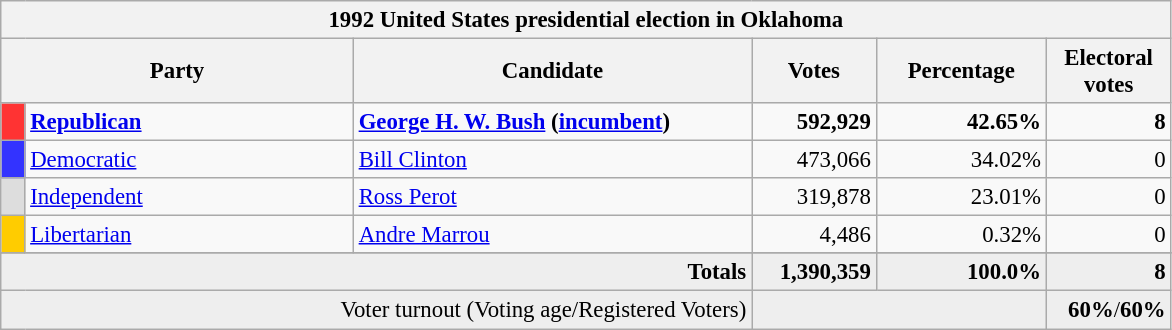<table class="wikitable" style="font-size: 95%;">
<tr>
<th colspan="6">1992 United States presidential election in Oklahoma</th>
</tr>
<tr>
<th colspan="2" style="width: 15em">Party</th>
<th style="width: 17em">Candidate</th>
<th style="width: 5em">Votes</th>
<th style="width: 7em">Percentage</th>
<th style="width: 5em">Electoral votes</th>
</tr>
<tr>
<th style="background-color:#FF3333; width: 3px"></th>
<td style="width: 130px"><strong><a href='#'>Republican</a></strong></td>
<td><strong><a href='#'>George H. W. Bush</a> (<a href='#'>incumbent</a>)</strong></td>
<td align="right"><strong>592,929</strong></td>
<td align="right"><strong>42.65%</strong></td>
<td align="right"><strong>8</strong></td>
</tr>
<tr>
<th style="background-color:#3333FF; width: 3px"></th>
<td style="width: 130px"><a href='#'>Democratic</a></td>
<td><a href='#'>Bill Clinton</a></td>
<td align="right">473,066</td>
<td align="right">34.02%</td>
<td align="right">0</td>
</tr>
<tr>
<th style="background-color:#DDDDDD; width: 3px"></th>
<td style="width: 130px"><a href='#'>Independent</a></td>
<td><a href='#'>Ross Perot</a></td>
<td align="right">319,878</td>
<td align="right">23.01%</td>
<td align="right">0</td>
</tr>
<tr>
<th style="background-color:#FFCC00; width: 3px"></th>
<td style="width: 130px"><a href='#'>Libertarian</a></td>
<td><a href='#'>Andre Marrou</a></td>
<td align="right">4,486</td>
<td align="right">0.32%</td>
<td align="right">0</td>
</tr>
<tr>
</tr>
<tr bgcolor="#EEEEEE">
<td colspan="3" align="right"><strong>Totals</strong></td>
<td align="right"><strong>1,390,359</strong></td>
<td align="right"><strong>100.0%</strong></td>
<td align="right"><strong>8</strong></td>
</tr>
<tr bgcolor="#EEEEEE">
<td colspan="3" align="right">Voter turnout (Voting age/Registered Voters)</td>
<td colspan="2" align="right"></td>
<td align="right"><strong>60%</strong>/<strong>60%</strong></td>
</tr>
</table>
